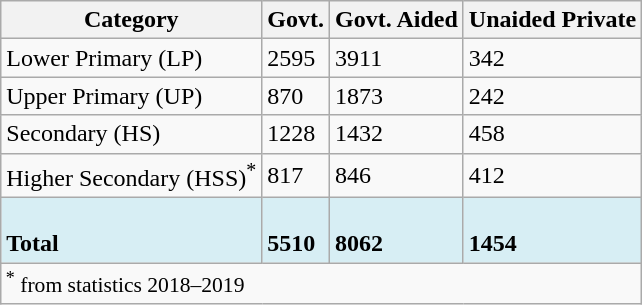<table class="wikitable sortable">
<tr>
<th>Category</th>
<th>Govt.</th>
<th>Govt. Aided</th>
<th>Unaided Private</th>
</tr>
<tr>
<td>Lower Primary (LP)</td>
<td>2595</td>
<td>3911</td>
<td>342</td>
</tr>
<tr>
<td>Upper Primary (UP)</td>
<td>870</td>
<td>1873</td>
<td>242</td>
</tr>
<tr>
<td>Secondary (HS)</td>
<td>1228</td>
<td>1432</td>
<td>458</td>
</tr>
<tr>
<td>Higher Secondary (HSS)<sup>*</sup></td>
<td>817</td>
<td>846</td>
<td>412</td>
</tr>
<tr>
<td style="background:#D7EEF4"><br><strong>Total</strong></td>
<td style="background:#D7EEF4"><br><strong>5510</strong></td>
<td style="background:#D7EEF4"><br><strong>8062</strong></td>
<td style="background:#D7EEF4"><br><strong>1454</strong></td>
</tr>
<tr>
<td colspan="4" style="text-align:left; font-size:90%;"><sup>*</sup> from statistics 2018–2019 <br></td>
</tr>
</table>
